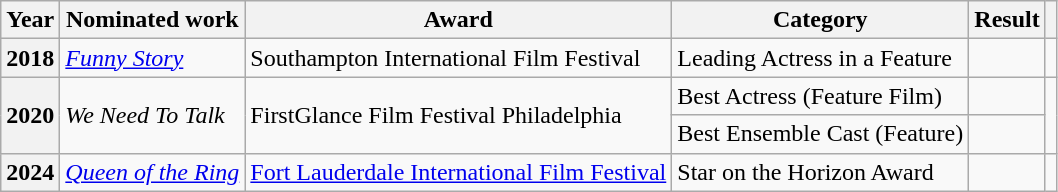<table class="wikitable sortable">
<tr>
<th>Year</th>
<th>Nominated work</th>
<th>Award</th>
<th>Category</th>
<th>Result</th>
<th class="unsortable"></th>
</tr>
<tr>
<th>2018</th>
<td><em><a href='#'>Funny Story</a></em></td>
<td>Southampton International Film Festival</td>
<td>Leading Actress in a Feature</td>
<td></td>
<td style="text-align:center;"></td>
</tr>
<tr>
<th rowspan="2">2020</th>
<td rowspan="2"><em>We Need To Talk</em></td>
<td rowspan="2">FirstGlance Film Festival Philadelphia</td>
<td>Best Actress (Feature Film)</td>
<td></td>
<td style="text-align:center;" rowspan="2"></td>
</tr>
<tr>
<td>Best Ensemble Cast (Feature)</td>
<td></td>
</tr>
<tr>
<th>2024</th>
<td><em><a href='#'>Queen of the Ring</a></em></td>
<td><a href='#'>Fort Lauderdale International Film Festival</a></td>
<td>Star on the Horizon Award</td>
<td></td>
<td style="text-align:center;"></td>
</tr>
</table>
